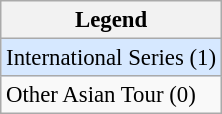<table class="wikitable" style="font-size:95%;">
<tr>
<th>Legend</th>
</tr>
<tr style="background:#D6E8FF;">
<td>International Series (1)</td>
</tr>
<tr>
<td>Other Asian Tour (0)</td>
</tr>
</table>
